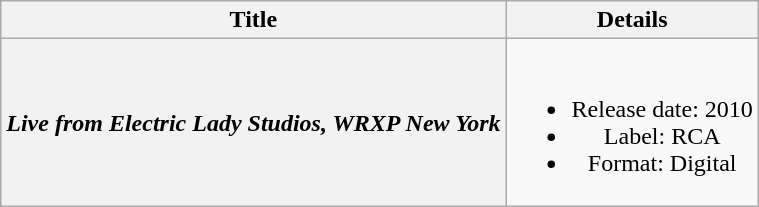<table class="wikitable plainrowheaders" style="text-align:center;">
<tr>
<th scope="col">Title</th>
<th scope="col">Details</th>
</tr>
<tr>
<th scope="row"><em>Live from Electric Lady Studios, WRXP New York</em></th>
<td><br><ul><li>Release date: 2010</li><li>Label: RCA</li><li>Format: Digital</li></ul></td>
</tr>
</table>
